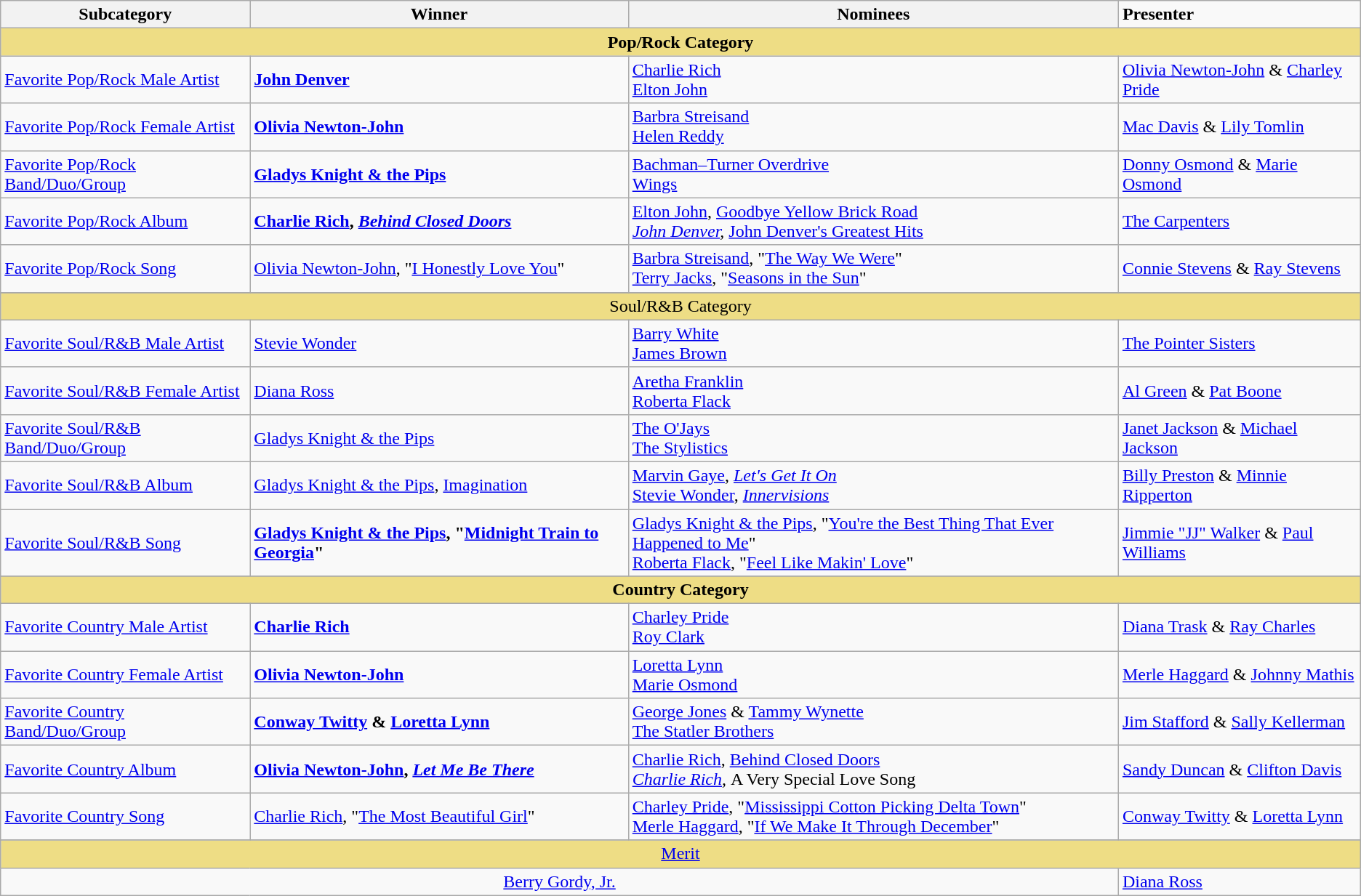<table class="wikitable">
<tr>
<th><strong>Subcategory</strong></th>
<th><strong>Winner</strong></th>
<th><strong>Nominees</strong></th>
<td><strong>Presenter</strong></td>
</tr>
<tr bgcolor="#EEDD85">
<td colspan=8 align=center><strong>Pop/Rock Category</strong></td>
</tr>
<tr>
<td><a href='#'>Favorite Pop/Rock Male Artist</a></td>
<td><strong><a href='#'>John Denver</a></strong></td>
<td><a href='#'>Charlie Rich</a><br><a href='#'>Elton John</a></td>
<td><a href='#'>Olivia Newton-John</a> & <a href='#'>Charley Pride</a></td>
</tr>
<tr>
<td><a href='#'>Favorite Pop/Rock Female Artist</a></td>
<td><strong><a href='#'>Olivia Newton-John</a></strong></td>
<td><a href='#'>Barbra Streisand</a><br><a href='#'>Helen Reddy</a></td>
<td><a href='#'>Mac Davis</a> & <a href='#'>Lily Tomlin</a></td>
</tr>
<tr>
<td><a href='#'>Favorite Pop/Rock Band/Duo/Group</a></td>
<td><strong><a href='#'>Gladys Knight & the Pips</a></strong></td>
<td><a href='#'>Bachman–Turner Overdrive</a><br><a href='#'>Wings</a></td>
<td><a href='#'>Donny Osmond</a> & <a href='#'>Marie Osmond</a></td>
</tr>
<tr>
<td><a href='#'>Favorite Pop/Rock Album</a></td>
<td><strong><a href='#'>Charlie Rich</a>, <em><a href='#'>Behind Closed Doors</a><strong><em></td>
<td><a href='#'>Elton John</a>, </em><a href='#'>Goodbye Yellow Brick Road</a><em><br><a href='#'>John Denver</a>, </em><a href='#'>John Denver's Greatest Hits</a><em></td>
<td><a href='#'>The Carpenters</a></td>
</tr>
<tr>
<td><a href='#'>Favorite Pop/Rock Song</a></td>
<td></strong><a href='#'>Olivia Newton-John</a>, "<a href='#'>I Honestly Love You</a>"<strong></td>
<td><a href='#'>Barbra Streisand</a>, "<a href='#'>The Way We Were</a>"<br><a href='#'>Terry Jacks</a>, "<a href='#'>Seasons in the Sun</a>"</td>
<td><a href='#'>Connie Stevens</a> & <a href='#'>Ray Stevens</a></td>
</tr>
<tr>
</tr>
<tr bgcolor="#EEDD85">
<td colspan=8 align=center></strong>Soul/R&B Category<strong></td>
</tr>
<tr>
<td><a href='#'>Favorite Soul/R&B Male Artist</a></td>
<td></strong><a href='#'>Stevie Wonder</a><strong></td>
<td><a href='#'>Barry White</a><br><a href='#'>James Brown</a></td>
<td><a href='#'>The Pointer Sisters</a></td>
</tr>
<tr>
<td><a href='#'>Favorite Soul/R&B Female Artist</a></td>
<td></strong><a href='#'>Diana Ross</a><strong></td>
<td><a href='#'>Aretha Franklin</a><br><a href='#'>Roberta Flack</a></td>
<td><a href='#'>Al Green</a> & <a href='#'>Pat Boone</a></td>
</tr>
<tr>
<td><a href='#'>Favorite Soul/R&B Band/Duo/Group</a></td>
<td></strong><a href='#'>Gladys Knight & the Pips</a><strong></td>
<td><a href='#'>The O'Jays</a><br><a href='#'>The Stylistics</a></td>
<td><a href='#'>Janet Jackson</a> & <a href='#'>Michael Jackson</a></td>
</tr>
<tr>
<td><a href='#'>Favorite Soul/R&B Album</a></td>
<td></strong><a href='#'>Gladys Knight & the Pips</a>, </em><a href='#'>Imagination</a></em></strong></td>
<td><a href='#'>Marvin Gaye</a>, <em><a href='#'>Let's Get It On</a></em><br><a href='#'>Stevie Wonder</a>, <em><a href='#'>Innervisions</a></em></td>
<td><a href='#'>Billy Preston</a> & <a href='#'>Minnie Ripperton</a></td>
</tr>
<tr>
<td><a href='#'>Favorite Soul/R&B Song</a></td>
<td><strong><a href='#'>Gladys Knight & the Pips</a>, "<a href='#'>Midnight Train to Georgia</a>"</strong></td>
<td><a href='#'>Gladys Knight & the Pips</a>, "<a href='#'>You're the Best Thing That Ever Happened to Me</a>"<br><a href='#'>Roberta Flack</a>, "<a href='#'>Feel Like Makin' Love</a>"</td>
<td><a href='#'>Jimmie "JJ" Walker</a> & <a href='#'>Paul Williams</a></td>
</tr>
<tr>
</tr>
<tr bgcolor="#EEDD85">
<td colspan=8 align=center><strong>Country Category</strong></td>
</tr>
<tr>
<td><a href='#'>Favorite Country Male Artist</a></td>
<td><strong><a href='#'>Charlie Rich</a></strong></td>
<td><a href='#'>Charley Pride</a><br><a href='#'>Roy Clark</a></td>
<td><a href='#'>Diana Trask</a> & <a href='#'>Ray Charles</a></td>
</tr>
<tr>
<td><a href='#'>Favorite Country Female Artist</a></td>
<td><strong><a href='#'>Olivia Newton-John</a></strong></td>
<td><a href='#'>Loretta Lynn</a><br><a href='#'>Marie Osmond</a></td>
<td><a href='#'>Merle Haggard</a> & <a href='#'>Johnny Mathis</a></td>
</tr>
<tr>
<td><a href='#'>Favorite Country Band/Duo/Group</a></td>
<td><strong><a href='#'>Conway Twitty</a> & <a href='#'>Loretta Lynn</a></strong></td>
<td><a href='#'>George Jones</a> & <a href='#'>Tammy Wynette</a><br><a href='#'>The Statler Brothers</a></td>
<td><a href='#'>Jim Stafford</a> & <a href='#'>Sally Kellerman</a></td>
</tr>
<tr>
<td><a href='#'>Favorite Country Album</a></td>
<td><strong><a href='#'>Olivia Newton-John</a>, <em><a href='#'>Let Me Be There</a><strong><em></td>
<td><a href='#'>Charlie Rich</a>, </em><a href='#'>Behind Closed Doors</a><em><br><a href='#'>Charlie Rich</a>, </em>A Very Special Love Song<em></td>
<td><a href='#'>Sandy Duncan</a> & <a href='#'>Clifton Davis</a></td>
</tr>
<tr>
<td><a href='#'>Favorite Country Song</a></td>
<td></strong><a href='#'>Charlie Rich</a>, "<a href='#'>The Most Beautiful Girl</a>"<strong></td>
<td><a href='#'>Charley Pride</a>, "<a href='#'>Mississippi Cotton Picking Delta Town</a>"<br><a href='#'>Merle Haggard</a>, "<a href='#'>If We Make It Through December</a>"</td>
<td><a href='#'>Conway Twitty</a> & <a href='#'>Loretta Lynn</a></td>
</tr>
<tr>
</tr>
<tr bgcolor="#EEDD85">
<td colspan=8 align=center></strong><a href='#'>Merit</a><strong></td>
</tr>
<tr>
<td colspan="3" align="center"></strong><a href='#'>Berry Gordy, Jr.</a><strong></td>
<td><a href='#'>Diana Ross</a></td>
</tr>
</table>
